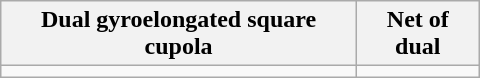<table class=wikitable width=320>
<tr valign=top>
<th>Dual gyroelongated square cupola</th>
<th>Net of dual</th>
</tr>
<tr valign=top>
<td></td>
<td></td>
</tr>
</table>
